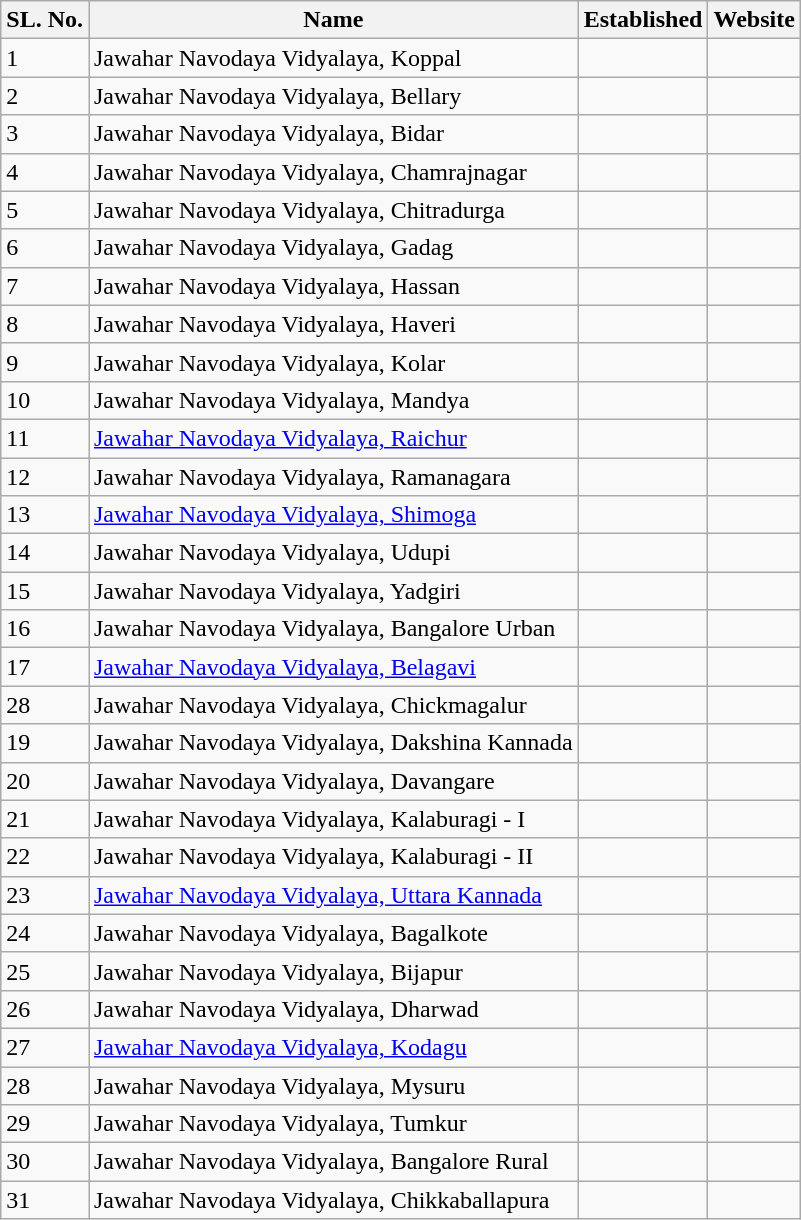<table class="wikitable sortable mw-collapsible">
<tr>
<th>SL. No.</th>
<th>Name</th>
<th>Established</th>
<th>Website</th>
</tr>
<tr>
<td>1</td>
<td>Jawahar Navodaya Vidyalaya, Koppal</td>
<td></td>
<td></td>
</tr>
<tr>
<td>2</td>
<td>Jawahar Navodaya Vidyalaya, Bellary</td>
<td></td>
<td></td>
</tr>
<tr>
<td>3</td>
<td>Jawahar Navodaya Vidyalaya, Bidar</td>
<td></td>
<td></td>
</tr>
<tr>
<td>4</td>
<td>Jawahar Navodaya Vidyalaya, Chamrajnagar</td>
<td></td>
<td></td>
</tr>
<tr>
<td>5</td>
<td>Jawahar Navodaya Vidyalaya, Chitradurga</td>
<td></td>
<td></td>
</tr>
<tr>
<td>6</td>
<td>Jawahar Navodaya Vidyalaya, Gadag</td>
<td></td>
<td></td>
</tr>
<tr>
<td>7</td>
<td>Jawahar Navodaya Vidyalaya, Hassan</td>
<td></td>
<td></td>
</tr>
<tr>
<td>8</td>
<td>Jawahar Navodaya Vidyalaya, Haveri</td>
<td></td>
<td></td>
</tr>
<tr>
<td>9</td>
<td>Jawahar Navodaya Vidyalaya, Kolar</td>
<td></td>
<td></td>
</tr>
<tr>
<td>10</td>
<td>Jawahar Navodaya Vidyalaya, Mandya</td>
<td></td>
<td></td>
</tr>
<tr>
<td>11</td>
<td><a href='#'>Jawahar Navodaya Vidyalaya, Raichur</a></td>
<td></td>
<td></td>
</tr>
<tr>
<td>12</td>
<td>Jawahar Navodaya Vidyalaya, Ramanagara</td>
<td></td>
<td></td>
</tr>
<tr>
<td>13</td>
<td><a href='#'>Jawahar Navodaya Vidyalaya, Shimoga</a></td>
<td></td>
<td></td>
</tr>
<tr>
<td>14</td>
<td>Jawahar Navodaya Vidyalaya, Udupi</td>
<td></td>
<td></td>
</tr>
<tr>
<td>15</td>
<td>Jawahar Navodaya Vidyalaya, Yadgiri</td>
<td></td>
<td></td>
</tr>
<tr>
<td>16</td>
<td>Jawahar Navodaya Vidyalaya, Bangalore Urban</td>
<td></td>
<td></td>
</tr>
<tr>
<td>17</td>
<td><a href='#'>Jawahar Navodaya Vidyalaya, Belagavi</a></td>
<td></td>
<td></td>
</tr>
<tr>
<td>28</td>
<td>Jawahar Navodaya Vidyalaya, Chickmagalur</td>
<td></td>
<td></td>
</tr>
<tr>
<td>19</td>
<td>Jawahar Navodaya Vidyalaya, Dakshina Kannada</td>
<td></td>
<td></td>
</tr>
<tr>
<td>20</td>
<td>Jawahar Navodaya Vidyalaya, Davangare</td>
<td></td>
<td></td>
</tr>
<tr>
<td>21</td>
<td>Jawahar Navodaya Vidyalaya, Kalaburagi - I</td>
<td></td>
<td></td>
</tr>
<tr>
<td>22</td>
<td>Jawahar Navodaya Vidyalaya, Kalaburagi - II</td>
<td></td>
<td></td>
</tr>
<tr>
<td>23</td>
<td><a href='#'>Jawahar Navodaya Vidyalaya, Uttara Kannada</a></td>
<td></td>
<td></td>
</tr>
<tr>
<td>24</td>
<td>Jawahar Navodaya Vidyalaya, Bagalkote</td>
<td></td>
<td></td>
</tr>
<tr>
<td>25</td>
<td>Jawahar Navodaya Vidyalaya, Bijapur</td>
<td></td>
<td></td>
</tr>
<tr>
<td>26</td>
<td>Jawahar Navodaya Vidyalaya, Dharwad</td>
<td></td>
<td></td>
</tr>
<tr>
<td>27</td>
<td><a href='#'>Jawahar Navodaya Vidyalaya, Kodagu</a></td>
<td></td>
<td></td>
</tr>
<tr>
<td>28</td>
<td>Jawahar Navodaya Vidyalaya, Mysuru</td>
<td></td>
<td></td>
</tr>
<tr>
<td>29</td>
<td>Jawahar Navodaya Vidyalaya, Tumkur</td>
<td></td>
<td></td>
</tr>
<tr>
<td>30</td>
<td>Jawahar Navodaya Vidyalaya, Bangalore Rural</td>
<td></td>
<td></td>
</tr>
<tr>
<td>31</td>
<td>Jawahar Navodaya Vidyalaya, Chikkaballapura</td>
<td></td>
<td></td>
</tr>
</table>
